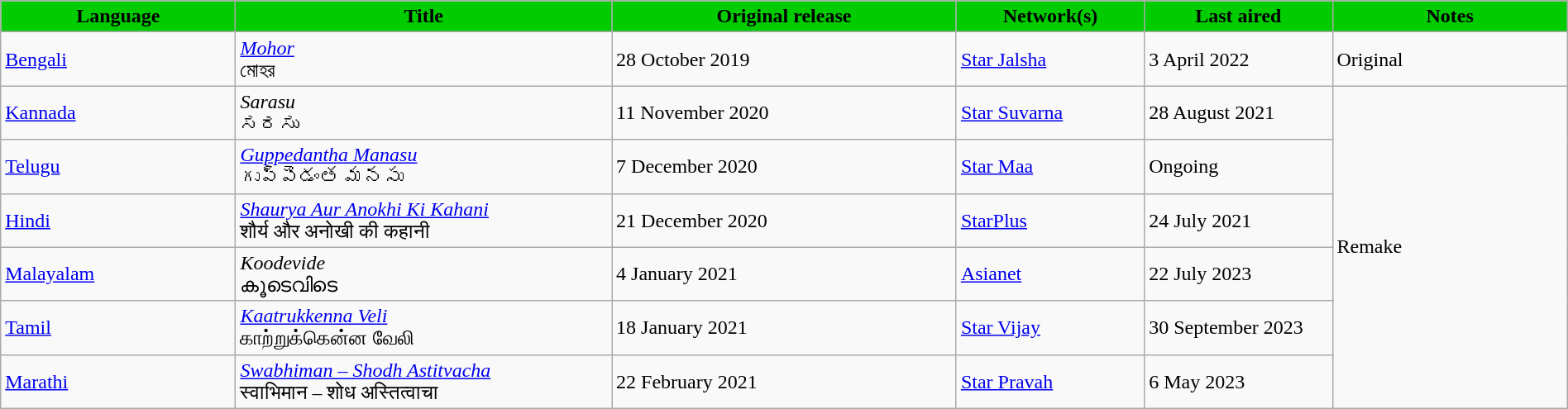<table class="wikitable" style="width:100%">
<tr>
<th style="background:#00cc00; width:15%;">Language</th>
<th style="background:#00cc00; width:24%;">Title</th>
<th style="background:#00cc00; width:22%;">Original release</th>
<th style="background:#00cc00; width:12%;">Network(s)</th>
<th style="background:#00cc00; width:12%;">Last aired</th>
<th style="background:#00cc00; width:24%;">Notes</th>
</tr>
<tr>
<td><a href='#'>Bengali</a></td>
<td><em><a href='#'>Mohor</a></em> <br> মোহর</td>
<td>28 October 2019</td>
<td><a href='#'>Star Jalsha</a></td>
<td>3 April 2022</td>
<td>Original</td>
</tr>
<tr>
<td><a href='#'>Kannada</a></td>
<td><em>Sarasu</em> <br> ಸರಸು</td>
<td>11 November 2020</td>
<td><a href='#'>Star Suvarna</a></td>
<td>28 August 2021</td>
<td rowspan="6">Remake</td>
</tr>
<tr>
<td><a href='#'>Telugu</a></td>
<td><em><a href='#'>Guppedantha Manasu</a></em> <br> గుప్పెడంత మనసు</td>
<td>7 December 2020</td>
<td><a href='#'>Star Maa</a></td>
<td>Ongoing</td>
</tr>
<tr>
<td><a href='#'>Hindi</a></td>
<td><em><a href='#'>Shaurya Aur Anokhi Ki Kahani</a></em> <br> शौर्य और अनोखी की कहानी</td>
<td>21 December 2020</td>
<td><a href='#'>StarPlus</a></td>
<td>24 July 2021</td>
</tr>
<tr>
<td><a href='#'>Malayalam</a></td>
<td><em>Koodevide</em> <br> കൂടെവിടെ</td>
<td>4 January 2021</td>
<td><a href='#'>Asianet</a></td>
<td>22 July 2023</td>
</tr>
<tr>
<td><a href='#'>Tamil</a></td>
<td><em><a href='#'>Kaatrukkenna Veli</a></em> <br> காற்றுக்கென்ன வேலி</td>
<td>18 January 2021</td>
<td><a href='#'>Star Vijay</a></td>
<td>30 September 2023</td>
</tr>
<tr>
<td><a href='#'>Marathi</a></td>
<td><em><a href='#'>Swabhiman – Shodh Astitvacha</a></em> <br> स्वाभिमान – शोध अस्तित्वाचा</td>
<td>22 February 2021</td>
<td><a href='#'>Star Pravah</a></td>
<td>6 May 2023</td>
</tr>
</table>
